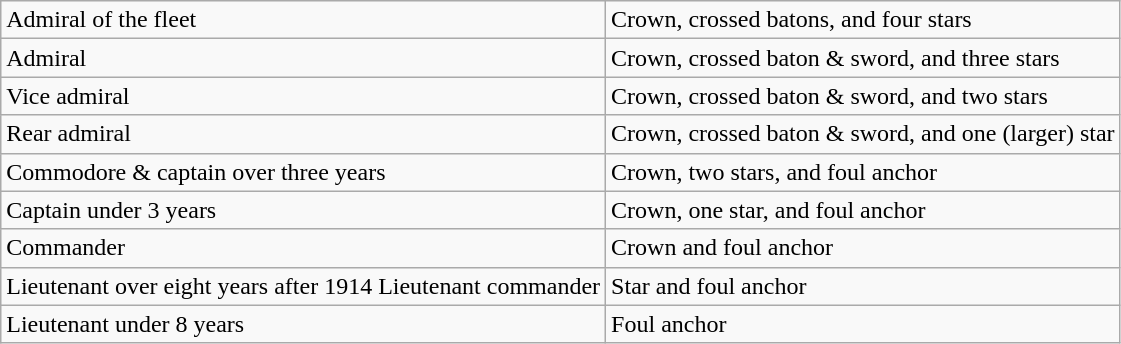<table class=wikitable>
<tr>
<td>Admiral of the fleet</td>
<td>Crown, crossed batons, and four stars</td>
</tr>
<tr>
<td>Admiral</td>
<td>Crown, crossed baton & sword, and three stars</td>
</tr>
<tr>
<td>Vice admiral</td>
<td>Crown, crossed baton & sword, and two stars</td>
</tr>
<tr>
<td>Rear admiral</td>
<td>Crown, crossed baton & sword, and one (larger) star</td>
</tr>
<tr>
<td>Commodore & captain over three years</td>
<td>Crown, two stars, and foul anchor</td>
</tr>
<tr>
<td>Captain under 3 years</td>
<td>Crown, one star, and foul anchor</td>
</tr>
<tr>
<td>Commander</td>
<td>Crown and foul anchor</td>
</tr>
<tr>
<td>Lieutenant over eight years after 1914 Lieutenant commander</td>
<td>Star and foul anchor</td>
</tr>
<tr>
<td>Lieutenant under 8 years</td>
<td>Foul anchor</td>
</tr>
</table>
